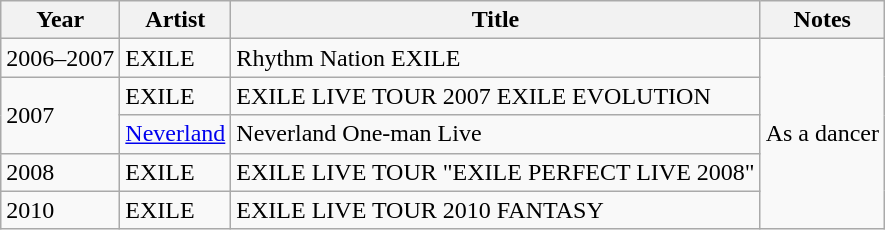<table class="wikitable">
<tr>
<th>Year</th>
<th>Artist</th>
<th>Title</th>
<th>Notes</th>
</tr>
<tr>
<td>2006–2007</td>
<td>EXILE</td>
<td>Rhythm Nation EXILE</td>
<td rowspan="5">As a dancer</td>
</tr>
<tr>
<td rowspan="2">2007</td>
<td>EXILE</td>
<td>EXILE LIVE TOUR 2007 EXILE EVOLUTION</td>
</tr>
<tr>
<td><a href='#'>Neverland</a></td>
<td>Neverland One-man Live</td>
</tr>
<tr>
<td>2008</td>
<td>EXILE</td>
<td>EXILE LIVE TOUR "EXILE PERFECT LIVE 2008"</td>
</tr>
<tr>
<td>2010</td>
<td>EXILE</td>
<td>EXILE LIVE TOUR 2010 FANTASY</td>
</tr>
</table>
